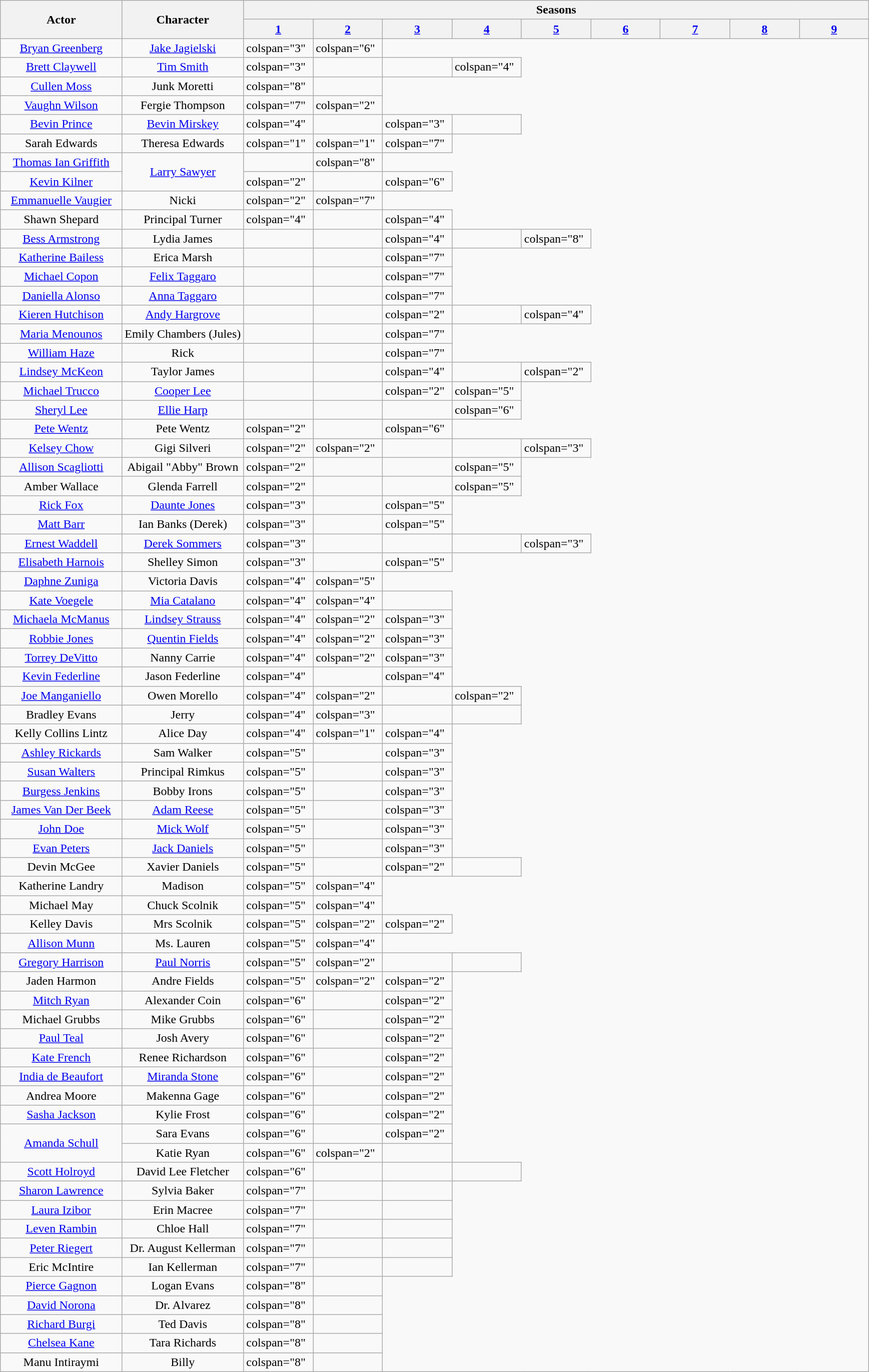<table class="wikitable plainrowheaders">
<tr>
<th scope="col" rowspan="2" style="width:14%;">Actor</th>
<th scope="col" rowspan="2" style="width:14%;">Character</th>
<th scope="col" colspan="9">Seasons</th>
</tr>
<tr>
<th scope="col" style="width:8%;"><a href='#'>1</a></th>
<th scope="col" style="width:8%;"><a href='#'>2</a></th>
<th scope="col" style="width:8%;"><a href='#'>3</a></th>
<th scope="col" style="width:8%;"><a href='#'>4</a></th>
<th scope="col" style="width:8%;"><a href='#'>5</a></th>
<th scope="col" style="width:8%;"><a href='#'>6</a></th>
<th scope="col" style="width:8%;"><a href='#'>7</a></th>
<th scope="col" style="width:8%;"><a href='#'>8</a></th>
<th scope="col" style="width:8%;"><a href='#'>9</a></th>
</tr>
<tr>
<td style="text-align: center;"><a href='#'>Bryan Greenberg</a></td>
<td style="text-align: center;"><a href='#'>Jake Jagielski</a></td>
<td>colspan="3" </td>
<td>colspan="6" </td>
</tr>
<tr>
<td style="text-align: center;"><a href='#'>Brett Claywell</a></td>
<td style="text-align: center;"><a href='#'>Tim Smith</a></td>
<td>colspan="3" </td>
<td></td>
<td></td>
<td>colspan="4" </td>
</tr>
<tr>
<td style="text-align: center;"><a href='#'>Cullen Moss</a></td>
<td style="text-align: center;">Junk Moretti</td>
<td>colspan="8" </td>
<td></td>
</tr>
<tr>
<td style="text-align: center;"><a href='#'>Vaughn Wilson</a></td>
<td style="text-align: center;">Fergie Thompson</td>
<td>colspan="7" </td>
<td>colspan="2" </td>
</tr>
<tr>
<td style="text-align: center;"><a href='#'>Bevin Prince</a></td>
<td style="text-align: center;"><a href='#'>Bevin Mirskey</a></td>
<td>colspan="4" </td>
<td></td>
<td>colspan="3" </td>
<td></td>
</tr>
<tr>
<td style="text-align: center;">Sarah Edwards</td>
<td style="text-align: center;">Theresa Edwards</td>
<td>colspan="1" </td>
<td>colspan="1" </td>
<td>colspan="7" </td>
</tr>
<tr>
<td style="text-align:center;"><a href='#'>Thomas Ian Griffith</a></td>
<td style="text-align:center;" rowspan="2"><a href='#'>Larry Sawyer</a></td>
<td></td>
<td>colspan="8" </td>
</tr>
<tr>
<td style="text-align:center;"><a href='#'>Kevin Kilner</a></td>
<td>colspan="2" </td>
<td></td>
<td>colspan="6" </td>
</tr>
<tr>
<td style="text-align: center;"><a href='#'>Emmanuelle Vaugier</a></td>
<td style="text-align: center;">Nicki</td>
<td>colspan="2" </td>
<td>colspan="7" </td>
</tr>
<tr>
<td style="text-align: center;">Shawn Shepard</td>
<td style="text-align: center;">Principal Turner</td>
<td>colspan="4" </td>
<td></td>
<td>colspan="4" </td>
</tr>
<tr>
<td style="text-align: center;"><a href='#'>Bess Armstrong</a></td>
<td style="text-align: center;">Lydia James</td>
<td></td>
<td></td>
<td>colspan="4" </td>
<td></td>
<td>colspan="8" </td>
</tr>
<tr>
<td style="text-align: center;"><a href='#'>Katherine Bailess</a></td>
<td style="text-align: center;">Erica Marsh</td>
<td></td>
<td></td>
<td>colspan="7" </td>
</tr>
<tr>
<td style="text-align: center;"><a href='#'>Michael Copon</a></td>
<td style="text-align: center;"><a href='#'>Felix Taggaro</a></td>
<td></td>
<td></td>
<td>colspan="7" </td>
</tr>
<tr>
<td style="text-align: center;"><a href='#'>Daniella Alonso</a></td>
<td style="text-align: center;"><a href='#'>Anna Taggaro</a></td>
<td></td>
<td></td>
<td>colspan="7" </td>
</tr>
<tr>
<td style="text-align: center;"><a href='#'>Kieren Hutchison</a></td>
<td style="text-align: center;"><a href='#'>Andy Hargrove</a></td>
<td></td>
<td></td>
<td>colspan="2" </td>
<td></td>
<td>colspan="4" </td>
</tr>
<tr>
<td style="text-align: center;"><a href='#'>Maria Menounos</a></td>
<td style="text-align: center;" nowrap>Emily Chambers (Jules)</td>
<td></td>
<td></td>
<td>colspan="7" </td>
</tr>
<tr>
<td style="text-align: center;"><a href='#'>William Haze</a></td>
<td style="text-align: center;">Rick</td>
<td></td>
<td></td>
<td>colspan="7" </td>
</tr>
<tr>
<td style="text-align: center;"><a href='#'>Lindsey McKeon</a></td>
<td style="text-align: center;">Taylor James</td>
<td></td>
<td></td>
<td>colspan="4" </td>
<td></td>
<td>colspan="2" </td>
</tr>
<tr>
<td style="text-align: center;"><a href='#'>Michael Trucco</a></td>
<td style="text-align: center;"><a href='#'>Cooper Lee</a></td>
<td></td>
<td></td>
<td>colspan="2" </td>
<td>colspan="5" </td>
</tr>
<tr>
<td style="text-align: center;"><a href='#'>Sheryl Lee</a></td>
<td style="text-align: center;"><a href='#'>Ellie Harp</a></td>
<td></td>
<td></td>
<td></td>
<td>colspan="6" </td>
</tr>
<tr>
<td style="text-align: center;"><a href='#'>Pete Wentz</a></td>
<td style="text-align: center;">Pete Wentz</td>
<td>colspan="2" </td>
<td></td>
<td>colspan="6" </td>
</tr>
<tr>
<td style="text-align: center;"><a href='#'>Kelsey Chow</a></td>
<td style="text-align: center;">Gigi Silveri</td>
<td>colspan="2" </td>
<td>colspan="2" </td>
<td></td>
<td></td>
<td>colspan="3" </td>
</tr>
<tr>
<td style="text-align: center;"><a href='#'>Allison Scagliotti</a></td>
<td style="text-align: center;">Abigail "Abby" Brown</td>
<td>colspan="2" </td>
<td></td>
<td></td>
<td>colspan="5" </td>
</tr>
<tr>
<td style="text-align: center;">Amber Wallace</td>
<td style="text-align: center;">Glenda Farrell</td>
<td>colspan="2" </td>
<td></td>
<td></td>
<td>colspan="5" </td>
</tr>
<tr>
<td style="text-align: center;"><a href='#'>Rick Fox</a></td>
<td style="text-align: center;"><a href='#'>Daunte Jones</a></td>
<td>colspan="3" </td>
<td></td>
<td>colspan="5" </td>
</tr>
<tr>
<td style="text-align: center;"><a href='#'>Matt Barr</a></td>
<td style="text-align: center;">Ian Banks (Derek)</td>
<td>colspan="3" </td>
<td></td>
<td>colspan="5" </td>
</tr>
<tr>
<td style="text-align: center;"><a href='#'>Ernest Waddell</a></td>
<td style="text-align: center;"><a href='#'>Derek Sommers</a></td>
<td>colspan="3" </td>
<td></td>
<td></td>
<td></td>
<td>colspan="3" </td>
</tr>
<tr>
<td style="text-align: center;"><a href='#'>Elisabeth Harnois</a></td>
<td style="text-align: center;">Shelley Simon</td>
<td>colspan="3" </td>
<td></td>
<td>colspan="5" </td>
</tr>
<tr>
<td style="text-align: center;"><a href='#'>Daphne Zuniga</a></td>
<td style="text-align: center;">Victoria Davis</td>
<td>colspan="4" </td>
<td>colspan="5" </td>
</tr>
<tr>
<td style="text-align: center;"><a href='#'>Kate Voegele</a></td>
<td style="text-align: center;"><a href='#'>Mia Catalano</a></td>
<td>colspan="4" </td>
<td>colspan="4" </td>
<td></td>
</tr>
<tr>
<td style="text-align: center;"><a href='#'>Michaela McManus</a></td>
<td style="text-align: center;"><a href='#'>Lindsey Strauss</a></td>
<td>colspan="4" </td>
<td>colspan="2" </td>
<td>colspan="3" </td>
</tr>
<tr>
<td style="text-align: center;"><a href='#'>Robbie Jones</a></td>
<td style="text-align: center;"><a href='#'>Quentin Fields</a></td>
<td>colspan="4" </td>
<td>colspan="2" </td>
<td>colspan="3" </td>
</tr>
<tr>
<td style="text-align: center;"><a href='#'>Torrey DeVitto</a></td>
<td style="text-align: center;">Nanny Carrie</td>
<td>colspan="4" </td>
<td>colspan="2" </td>
<td>colspan="3" </td>
</tr>
<tr>
<td style="text-align: center;"><a href='#'>Kevin Federline</a></td>
<td style="text-align: center;">Jason Federline</td>
<td>colspan="4" </td>
<td></td>
<td>colspan="4" </td>
</tr>
<tr>
<td style="text-align: center;"><a href='#'>Joe Manganiello</a></td>
<td style="text-align: center;">Owen Morello</td>
<td>colspan="4" </td>
<td>colspan="2" </td>
<td></td>
<td>colspan="2" </td>
</tr>
<tr>
<td style="text-align: center;">Bradley Evans</td>
<td style="text-align: center;">Jerry</td>
<td>colspan="4" </td>
<td>colspan="3" </td>
<td></td>
<td></td>
</tr>
<tr>
<td style="text-align: center;">Kelly Collins Lintz</td>
<td style="text-align: center;">Alice Day</td>
<td>colspan="4" </td>
<td>colspan="1" </td>
<td>colspan="4" </td>
</tr>
<tr>
<td style="text-align: center;"><a href='#'>Ashley Rickards</a></td>
<td style="text-align: center;">Sam Walker</td>
<td>colspan="5" </td>
<td></td>
<td>colspan="3" </td>
</tr>
<tr>
<td style="text-align: center;"><a href='#'>Susan Walters</a></td>
<td style="text-align: center;">Principal Rimkus</td>
<td>colspan="5" </td>
<td></td>
<td>colspan="3" </td>
</tr>
<tr>
<td style="text-align: center;"><a href='#'>Burgess Jenkins</a></td>
<td style="text-align: center;">Bobby Irons</td>
<td>colspan="5" </td>
<td></td>
<td>colspan="3" </td>
</tr>
<tr>
<td style="text-align: center;" nowrap><a href='#'>James Van Der Beek</a></td>
<td style="text-align: center;"><a href='#'>Adam Reese</a></td>
<td>colspan="5" </td>
<td></td>
<td>colspan="3" </td>
</tr>
<tr>
<td style="text-align: center;"><a href='#'>John Doe</a></td>
<td style="text-align: center;"><a href='#'>Mick Wolf</a></td>
<td>colspan="5" </td>
<td></td>
<td>colspan="3" </td>
</tr>
<tr>
<td style="text-align: center;"><a href='#'>Evan Peters</a></td>
<td style="text-align: center;"><a href='#'>Jack Daniels</a></td>
<td>colspan="5" </td>
<td></td>
<td>colspan="3" </td>
</tr>
<tr>
<td style="text-align: center;">Devin McGee</td>
<td style="text-align: center;">Xavier Daniels</td>
<td>colspan="5" </td>
<td></td>
<td>colspan="2" </td>
<td></td>
</tr>
<tr>
<td style="text-align: center;">Katherine Landry</td>
<td style="text-align: center;">Madison</td>
<td>colspan="5" </td>
<td>colspan="4" </td>
</tr>
<tr>
<td style="text-align: center;">Michael May</td>
<td style="text-align: center;">Chuck Scolnik</td>
<td>colspan="5" </td>
<td>colspan="4" </td>
</tr>
<tr>
<td style="text-align: center;">Kelley Davis</td>
<td style="text-align: center;">Mrs Scolnik</td>
<td>colspan="5" </td>
<td>colspan="2" </td>
<td>colspan="2" </td>
</tr>
<tr>
<td style="text-align: center;"><a href='#'>Allison Munn</a></td>
<td style="text-align: center;">Ms. Lauren</td>
<td>colspan="5" </td>
<td>colspan="4" </td>
</tr>
<tr>
<td style="text-align: center;"><a href='#'>Gregory Harrison</a></td>
<td style="text-align: center;"><a href='#'>Paul Norris</a></td>
<td>colspan="5" </td>
<td>colspan="2" </td>
<td></td>
<td></td>
</tr>
<tr>
<td style="text-align: center;">Jaden Harmon</td>
<td style="text-align: center;">Andre Fields</td>
<td>colspan="5" </td>
<td>colspan="2" </td>
<td>colspan="2" </td>
</tr>
<tr>
<td style="text-align: center;"><a href='#'>Mitch Ryan</a></td>
<td style="text-align: center;">Alexander Coin</td>
<td>colspan="6" </td>
<td></td>
<td>colspan="2" </td>
</tr>
<tr>
<td style="text-align: center;">Michael Grubbs</td>
<td style="text-align: center;">Mike Grubbs</td>
<td>colspan="6" </td>
<td></td>
<td>colspan="2" </td>
</tr>
<tr>
<td style="text-align: center;"><a href='#'>Paul Teal</a></td>
<td style="text-align: center;">Josh Avery</td>
<td>colspan="6" </td>
<td></td>
<td>colspan="2" </td>
</tr>
<tr>
<td style="text-align: center;"><a href='#'>Kate French</a></td>
<td style="text-align: center;">Renee Richardson</td>
<td>colspan="6" </td>
<td></td>
<td>colspan="2" </td>
</tr>
<tr>
<td style="text-align: center;"><a href='#'>India de Beaufort</a></td>
<td style="text-align: center;"><a href='#'>Miranda Stone</a></td>
<td>colspan="6" </td>
<td></td>
<td>colspan="2" </td>
</tr>
<tr>
<td style="text-align: center;">Andrea Moore</td>
<td style="text-align: center;">Makenna Gage</td>
<td>colspan="6" </td>
<td></td>
<td>colspan="2" </td>
</tr>
<tr>
<td style="text-align: center;"><a href='#'>Sasha Jackson</a></td>
<td style="text-align: center;">Kylie Frost</td>
<td>colspan="6" </td>
<td></td>
<td>colspan="2" </td>
</tr>
<tr>
<td rowspan="2" style="text-align: center;"><a href='#'>Amanda Schull</a></td>
<td style="text-align: center;">Sara Evans</td>
<td>colspan="6" </td>
<td></td>
<td>colspan="2" </td>
</tr>
<tr>
<td style="text-align: center;">Katie Ryan</td>
<td>colspan="6" </td>
<td>colspan="2" </td>
<td></td>
</tr>
<tr>
<td style="text-align: center;"><a href='#'>Scott Holroyd</a></td>
<td style="text-align: center;">David Lee Fletcher</td>
<td>colspan="6" </td>
<td></td>
<td></td>
<td></td>
</tr>
<tr>
<td style="text-align: center;"><a href='#'>Sharon Lawrence</a></td>
<td style="text-align: center;">Sylvia Baker</td>
<td>colspan="7" </td>
<td></td>
<td></td>
</tr>
<tr>
<td style="text-align: center;"><a href='#'>Laura Izibor</a></td>
<td style="text-align: center;">Erin Macree</td>
<td>colspan="7" </td>
<td></td>
<td></td>
</tr>
<tr>
<td style="text-align: center;"><a href='#'>Leven Rambin</a></td>
<td style="text-align: center;">Chloe Hall</td>
<td>colspan="7" </td>
<td></td>
<td></td>
</tr>
<tr>
<td style="text-align: center;"><a href='#'>Peter Riegert</a></td>
<td style="text-align: center;">Dr. August Kellerman</td>
<td>colspan="7" </td>
<td></td>
<td></td>
</tr>
<tr>
<td style="text-align: center;">Eric McIntire</td>
<td style="text-align: center;">Ian Kellerman</td>
<td>colspan="7" </td>
<td></td>
<td></td>
</tr>
<tr>
<td style="text-align: center;"><a href='#'>Pierce Gagnon</a></td>
<td style="text-align: center;">Logan Evans</td>
<td>colspan="8" </td>
<td></td>
</tr>
<tr>
<td style="text-align: center;"><a href='#'>David Norona</a></td>
<td style="text-align: center;">Dr. Alvarez</td>
<td>colspan="8" </td>
<td></td>
</tr>
<tr>
<td style="text-align: center;"><a href='#'>Richard Burgi</a></td>
<td style="text-align: center;">Ted Davis</td>
<td>colspan="8" </td>
<td></td>
</tr>
<tr>
<td style="text-align: center;"><a href='#'>Chelsea Kane</a></td>
<td style="text-align: center;">Tara Richards</td>
<td>colspan="8" </td>
<td></td>
</tr>
<tr>
<td style="text-align: center;">Manu Intiraymi</td>
<td style="text-align: center;">Billy</td>
<td>colspan="8" </td>
<td></td>
</tr>
</table>
